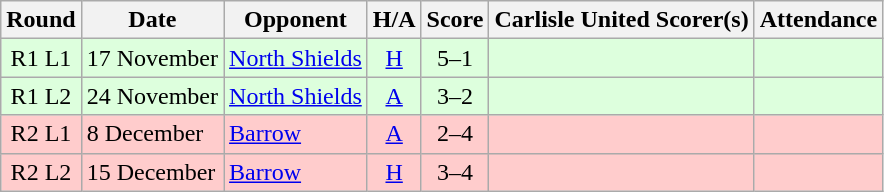<table class="wikitable" style="text-align:center">
<tr>
<th>Round</th>
<th>Date</th>
<th>Opponent</th>
<th>H/A</th>
<th>Score</th>
<th>Carlisle United Scorer(s)</th>
<th>Attendance</th>
</tr>
<tr bgcolor=#ddffdd>
<td>R1 L1</td>
<td align=left>17 November</td>
<td align=left><a href='#'>North Shields</a></td>
<td><a href='#'>H</a></td>
<td>5–1</td>
<td align=left></td>
<td></td>
</tr>
<tr bgcolor=#ddffdd>
<td>R1 L2</td>
<td align=left>24 November</td>
<td align=left><a href='#'>North Shields</a></td>
<td><a href='#'>A</a></td>
<td>3–2</td>
<td align=left></td>
<td></td>
</tr>
<tr bgcolor=#FFCCCC>
<td>R2 L1</td>
<td align=left>8 December</td>
<td align=left><a href='#'>Barrow</a></td>
<td><a href='#'>A</a></td>
<td>2–4</td>
<td align=left></td>
<td></td>
</tr>
<tr bgcolor=#FFCCCC>
<td>R2 L2</td>
<td align=left>15 December</td>
<td align=left><a href='#'>Barrow</a></td>
<td><a href='#'>H</a></td>
<td>3–4</td>
<td align=left></td>
<td></td>
</tr>
</table>
